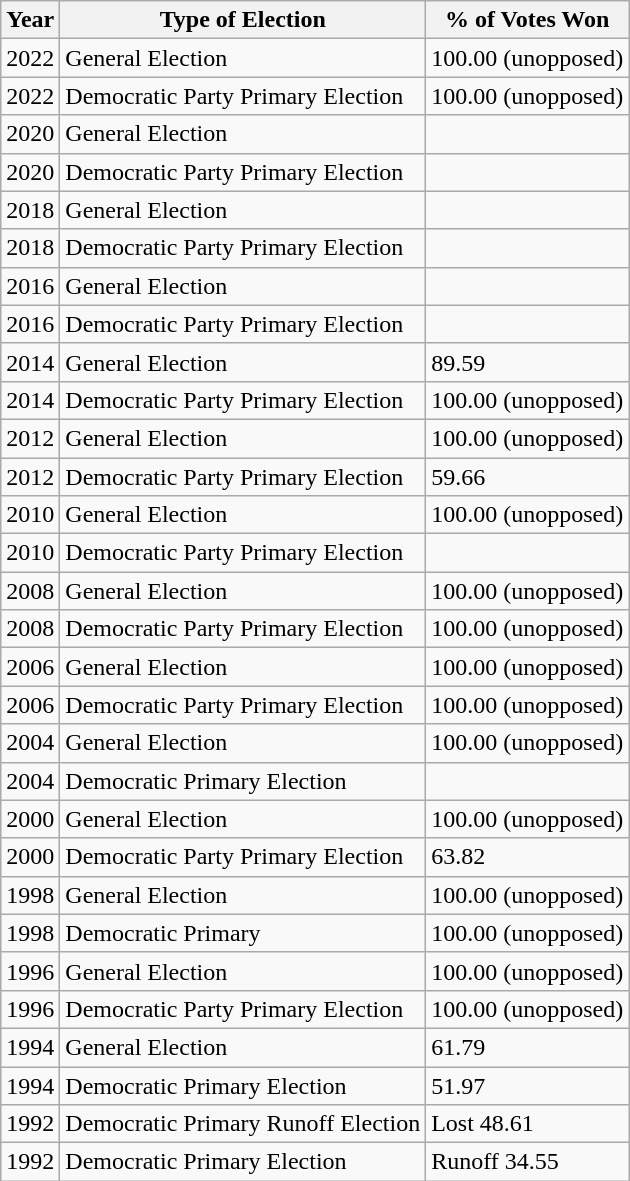<table class="wikitable">
<tr>
<th>Year</th>
<th>Type of Election</th>
<th>% of Votes Won</th>
</tr>
<tr>
<td>2022</td>
<td>General Election</td>
<td>100.00 (unopposed)</td>
</tr>
<tr>
<td>2022</td>
<td>Democratic Party Primary Election</td>
<td>100.00 (unopposed)</td>
</tr>
<tr>
<td>2020</td>
<td>General Election</td>
<td></td>
</tr>
<tr>
<td>2020</td>
<td>Democratic Party Primary Election</td>
<td></td>
</tr>
<tr>
<td>2018</td>
<td>General Election</td>
<td></td>
</tr>
<tr>
<td>2018</td>
<td>Democratic Party Primary Election</td>
<td></td>
</tr>
<tr>
<td>2016</td>
<td>General Election</td>
<td></td>
</tr>
<tr>
<td>2016</td>
<td>Democratic Party Primary Election</td>
<td></td>
</tr>
<tr>
<td>2014</td>
<td>General Election</td>
<td>89.59</td>
</tr>
<tr>
<td>2014</td>
<td>Democratic Party Primary Election</td>
<td>100.00 (unopposed)</td>
</tr>
<tr>
<td>2012</td>
<td>General Election</td>
<td>100.00 (unopposed)</td>
</tr>
<tr>
<td>2012</td>
<td>Democratic Party Primary Election</td>
<td>59.66</td>
</tr>
<tr>
<td>2010</td>
<td>General Election</td>
<td>100.00 (unopposed)</td>
</tr>
<tr>
<td>2010</td>
<td>Democratic Party Primary Election</td>
<td></td>
</tr>
<tr>
<td>2008</td>
<td>General Election</td>
<td>100.00 (unopposed)</td>
</tr>
<tr>
<td>2008</td>
<td>Democratic Party Primary Election</td>
<td>100.00 (unopposed)</td>
</tr>
<tr>
<td>2006</td>
<td>General Election</td>
<td>100.00 (unopposed)</td>
</tr>
<tr>
<td>2006</td>
<td>Democratic Party Primary Election</td>
<td>100.00 (unopposed)</td>
</tr>
<tr>
<td>2004</td>
<td>General Election</td>
<td>100.00 (unopposed)</td>
</tr>
<tr>
<td>2004</td>
<td>Democratic Primary Election</td>
<td></td>
</tr>
<tr>
<td>2000</td>
<td>General Election</td>
<td>100.00 (unopposed)</td>
</tr>
<tr>
<td>2000</td>
<td>Democratic Party Primary Election</td>
<td>63.82 </td>
</tr>
<tr>
<td>1998</td>
<td>General Election</td>
<td>100.00 (unopposed)</td>
</tr>
<tr>
<td>1998</td>
<td>Democratic Primary</td>
<td>100.00 (unopposed)</td>
</tr>
<tr>
<td>1996</td>
<td>General Election</td>
<td>100.00 (unopposed)</td>
</tr>
<tr>
<td>1996</td>
<td>Democratic Party Primary Election</td>
<td>100.00 (unopposed)</td>
</tr>
<tr>
<td>1994</td>
<td>General Election</td>
<td>61.79</td>
</tr>
<tr>
<td>1994</td>
<td>Democratic Primary Election</td>
<td>51.97</td>
</tr>
<tr>
<td>1992</td>
<td>Democratic Primary Runoff Election</td>
<td>Lost 48.61</td>
</tr>
<tr>
<td>1992</td>
<td>Democratic Primary Election</td>
<td>Runoff 34.55</td>
</tr>
</table>
